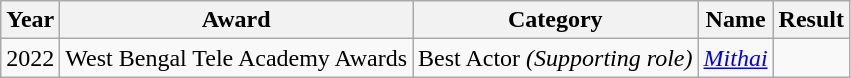<table class="wikitable sortable">
<tr>
<th>Year</th>
<th>Award</th>
<th>Category</th>
<th>Name</th>
<th>Result</th>
</tr>
<tr>
<td>2022</td>
<td>West Bengal Tele Academy Awards</td>
<td>Best Actor <em>(Supporting role)</em></td>
<td><em><a href='#'>Mithai</a></em></td>
<td></td>
</tr>
</table>
